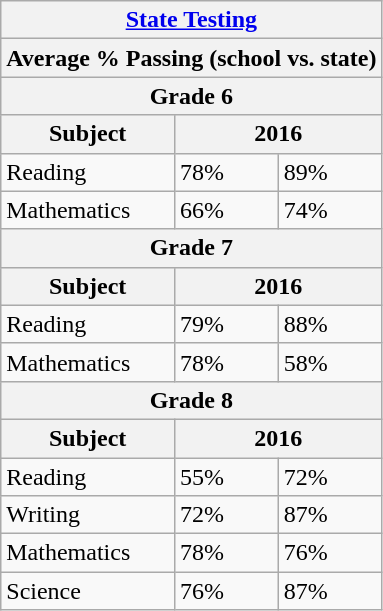<table class="wikitable">
<tr>
<th colspan="7"><a href='#'>State Testing</a></th>
</tr>
<tr>
<th colspan="7">Average % Passing (school vs. state)</th>
</tr>
<tr>
<th colspan="7">Grade 6</th>
</tr>
<tr>
<th>Subject</th>
<th style="width:100px;" colspan="3">2016</th>
</tr>
<tr>
<td>Reading</td>
<td>78%</td>
<td>89%</td>
</tr>
<tr>
<td>Mathematics</td>
<td>66%</td>
<td>74%</td>
</tr>
<tr>
<th colspan="7">Grade 7</th>
</tr>
<tr>
<th>Subject</th>
<th style="width:100px;" colspan="2">2016</th>
</tr>
<tr>
<td>Reading</td>
<td>79%</td>
<td>88%</td>
</tr>
<tr>
<td>Mathematics</td>
<td>78%</td>
<td>58%</td>
</tr>
<tr>
<th colspan="7">Grade 8</th>
</tr>
<tr>
<th>Subject</th>
<th style="width:100px;" colspan="2">2016</th>
</tr>
<tr>
<td>Reading</td>
<td>55%</td>
<td>72%</td>
</tr>
<tr>
<td>Writing</td>
<td>72%</td>
<td>87%</td>
</tr>
<tr>
<td>Mathematics</td>
<td>78%</td>
<td>76%</td>
</tr>
<tr>
<td>Science</td>
<td>76%</td>
<td>87%</td>
</tr>
</table>
